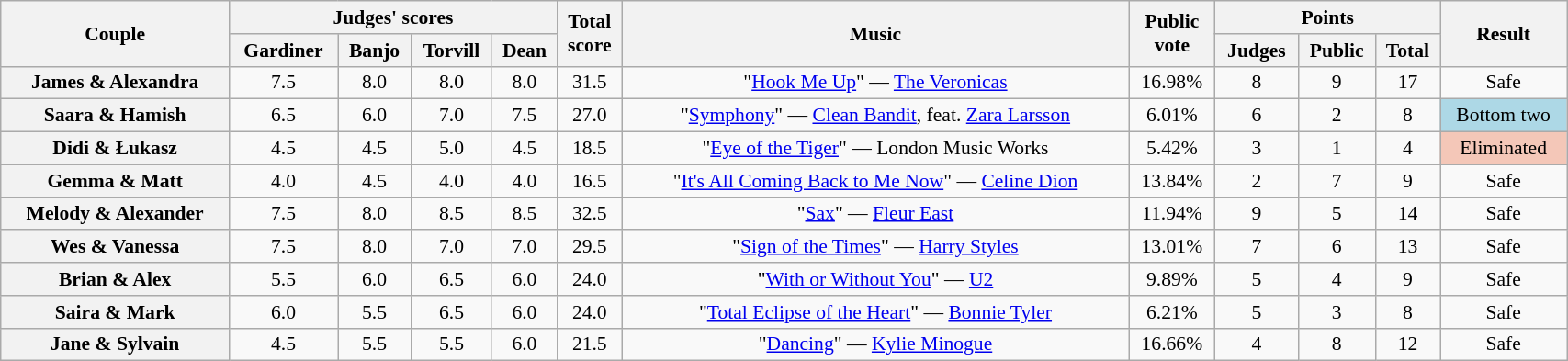<table class="wikitable sortable" style="text-align:center; font-size:90%; width:90%">
<tr>
<th scope="col" rowspan=2>Couple</th>
<th scope="col" colspan=4 class="unsortable">Judges' scores</th>
<th scope="col" rowspan=2>Total<br>score</th>
<th scope="col" rowspan=2 class="unsortable">Music</th>
<th scope="col" rowspan=2>Public<br>vote</th>
<th scope="col" colspan=3 class="unsortable">Points</th>
<th scope="col" rowspan=2 class="unsortable">Result</th>
</tr>
<tr>
<th class="unsortable">Gardiner</th>
<th class="unsortable">Banjo</th>
<th class="unsortable">Torvill</th>
<th class="unsortable">Dean</th>
<th class="unsortable">Judges</th>
<th class="unsortable">Public</th>
<th class="unsortable">Total</th>
</tr>
<tr>
<th scope="row">James & Alexandra</th>
<td>7.5</td>
<td>8.0</td>
<td>8.0</td>
<td>8.0</td>
<td>31.5</td>
<td>"<a href='#'>Hook Me Up</a>" — <a href='#'>The Veronicas</a></td>
<td>16.98%</td>
<td>8</td>
<td>9</td>
<td>17</td>
<td>Safe</td>
</tr>
<tr>
<th scope="row">Saara & Hamish</th>
<td>6.5</td>
<td>6.0</td>
<td>7.0</td>
<td>7.5</td>
<td>27.0</td>
<td>"<a href='#'>Symphony</a>" — <a href='#'>Clean Bandit</a>,  feat. <a href='#'>Zara Larsson</a></td>
<td>6.01%</td>
<td>6</td>
<td>2</td>
<td>8</td>
<td bgcolor="lightblue">Bottom two</td>
</tr>
<tr>
<th scope="row">Didi & Łukasz</th>
<td>4.5</td>
<td>4.5</td>
<td>5.0</td>
<td>4.5</td>
<td>18.5</td>
<td>"<a href='#'>Eye of the Tiger</a>" — London Music Works</td>
<td>5.42%</td>
<td>3</td>
<td>1</td>
<td>4</td>
<td bgcolor="#f4c7b8">Eliminated</td>
</tr>
<tr>
<th scope="row">Gemma & Matt</th>
<td>4.0</td>
<td>4.5</td>
<td>4.0</td>
<td>4.0</td>
<td>16.5</td>
<td>"<a href='#'>It's All Coming Back to Me Now</a>" — <a href='#'>Celine Dion</a></td>
<td>13.84%</td>
<td>2</td>
<td>7</td>
<td>9</td>
<td>Safe</td>
</tr>
<tr>
<th scope="row">Melody & Alexander</th>
<td>7.5</td>
<td>8.0</td>
<td>8.5</td>
<td>8.5</td>
<td>32.5</td>
<td>"<a href='#'>Sax</a>" — <a href='#'>Fleur East</a></td>
<td>11.94%</td>
<td>9</td>
<td>5</td>
<td>14</td>
<td>Safe</td>
</tr>
<tr>
<th scope="row">Wes & Vanessa</th>
<td>7.5</td>
<td>8.0</td>
<td>7.0</td>
<td>7.0</td>
<td>29.5</td>
<td>"<a href='#'>Sign of the Times</a>" — <a href='#'>Harry Styles</a></td>
<td>13.01%</td>
<td>7</td>
<td>6</td>
<td>13</td>
<td>Safe</td>
</tr>
<tr>
<th scope="row">Brian & Alex</th>
<td>5.5</td>
<td>6.0</td>
<td>6.5</td>
<td>6.0</td>
<td>24.0</td>
<td>"<a href='#'>With or Without You</a>" — <a href='#'>U2</a></td>
<td>9.89%</td>
<td>5</td>
<td>4</td>
<td>9</td>
<td>Safe</td>
</tr>
<tr>
<th scope="row">Saira & Mark</th>
<td>6.0</td>
<td>5.5</td>
<td>6.5</td>
<td>6.0</td>
<td>24.0</td>
<td>"<a href='#'>Total Eclipse of the Heart</a>" — <a href='#'>Bonnie Tyler</a></td>
<td>6.21%</td>
<td>5</td>
<td>3</td>
<td>8</td>
<td>Safe</td>
</tr>
<tr>
<th scope="row">Jane & Sylvain</th>
<td>4.5</td>
<td>5.5</td>
<td>5.5</td>
<td>6.0</td>
<td>21.5</td>
<td>"<a href='#'>Dancing</a>" — <a href='#'>Kylie Minogue</a></td>
<td>16.66%</td>
<td>4</td>
<td>8</td>
<td>12</td>
<td>Safe</td>
</tr>
</table>
